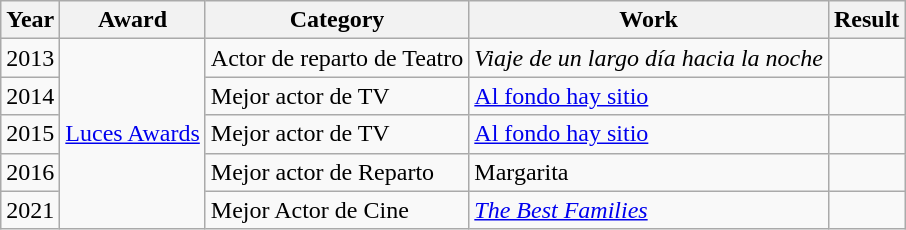<table class="wikitable">
<tr>
<th>Year</th>
<th>Award</th>
<th>Category</th>
<th>Work</th>
<th>Result</th>
</tr>
<tr>
<td>2013</td>
<td rowspan="5"><a href='#'>Luces Awards</a></td>
<td>Actor de reparto de Teatro</td>
<td><em>Viaje de un largo día hacia la noche</em></td>
<td></td>
</tr>
<tr>
<td>2014</td>
<td>Mejor actor de TV</td>
<td><a href='#'>Al fondo hay sitio</a></td>
<td></td>
</tr>
<tr>
<td>2015</td>
<td>Mejor actor de TV</td>
<td><a href='#'>Al fondo hay sitio</a></td>
<td></td>
</tr>
<tr>
<td>2016</td>
<td>Mejor actor de Reparto</td>
<td>Margarita</td>
<td></td>
</tr>
<tr>
<td>2021</td>
<td>Mejor Actor de Cine</td>
<td><em><a href='#'>The Best Families</a></em></td>
<td></td>
</tr>
</table>
